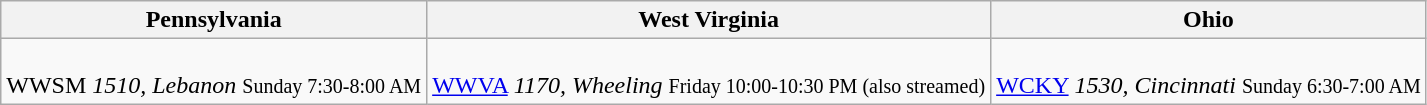<table class="wikitable">
<tr>
<th>Pennsylvania</th>
<th>West Virginia</th>
<th>Ohio</th>
</tr>
<tr>
<td><br>WWSM <em>1510, Lebanon</em>
<small>Sunday 7:30-8:00 AM</small></td>
<td><br><a href='#'>WWVA</a> <em>1170, Wheeling</em>
<small>Friday 10:00-10:30 PM (also streamed)</small></td>
<td><br><a href='#'>WCKY</a> <em>1530, Cincinnati</em>
<small>Sunday 6:30-7:00 AM</small></td>
</tr>
</table>
